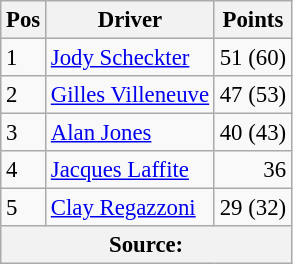<table class="wikitable" style="font-size: 95%;">
<tr>
<th>Pos</th>
<th>Driver</th>
<th>Points</th>
</tr>
<tr>
<td>1</td>
<td> <a href='#'>Jody Scheckter</a></td>
<td align="right">51 (60)</td>
</tr>
<tr>
<td>2</td>
<td> <a href='#'>Gilles Villeneuve</a></td>
<td align="right">47 (53)</td>
</tr>
<tr>
<td>3</td>
<td> <a href='#'>Alan Jones</a></td>
<td align="right">40 (43)</td>
</tr>
<tr>
<td>4</td>
<td> <a href='#'>Jacques Laffite</a></td>
<td align="right">36</td>
</tr>
<tr>
<td>5</td>
<td> <a href='#'>Clay Regazzoni</a></td>
<td align="right">29 (32)</td>
</tr>
<tr>
<th colspan=4>Source:</th>
</tr>
</table>
